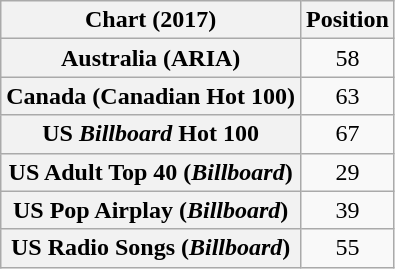<table class="wikitable sortable plainrowheaders" style="text-align:center">
<tr>
<th scope="col">Chart (2017)</th>
<th scope="col">Position</th>
</tr>
<tr>
<th scope="row">Australia (ARIA)</th>
<td>58</td>
</tr>
<tr>
<th scope="row">Canada (Canadian Hot 100)</th>
<td>63</td>
</tr>
<tr>
<th scope="row">US <em>Billboard</em> Hot 100</th>
<td>67</td>
</tr>
<tr>
<th scope="row">US Adult Top 40 (<em>Billboard</em>)</th>
<td>29</td>
</tr>
<tr>
<th scope="row">US Pop Airplay (<em>Billboard</em>)</th>
<td>39</td>
</tr>
<tr>
<th scope="row">US Radio Songs (<em>Billboard</em>)</th>
<td>55</td>
</tr>
</table>
